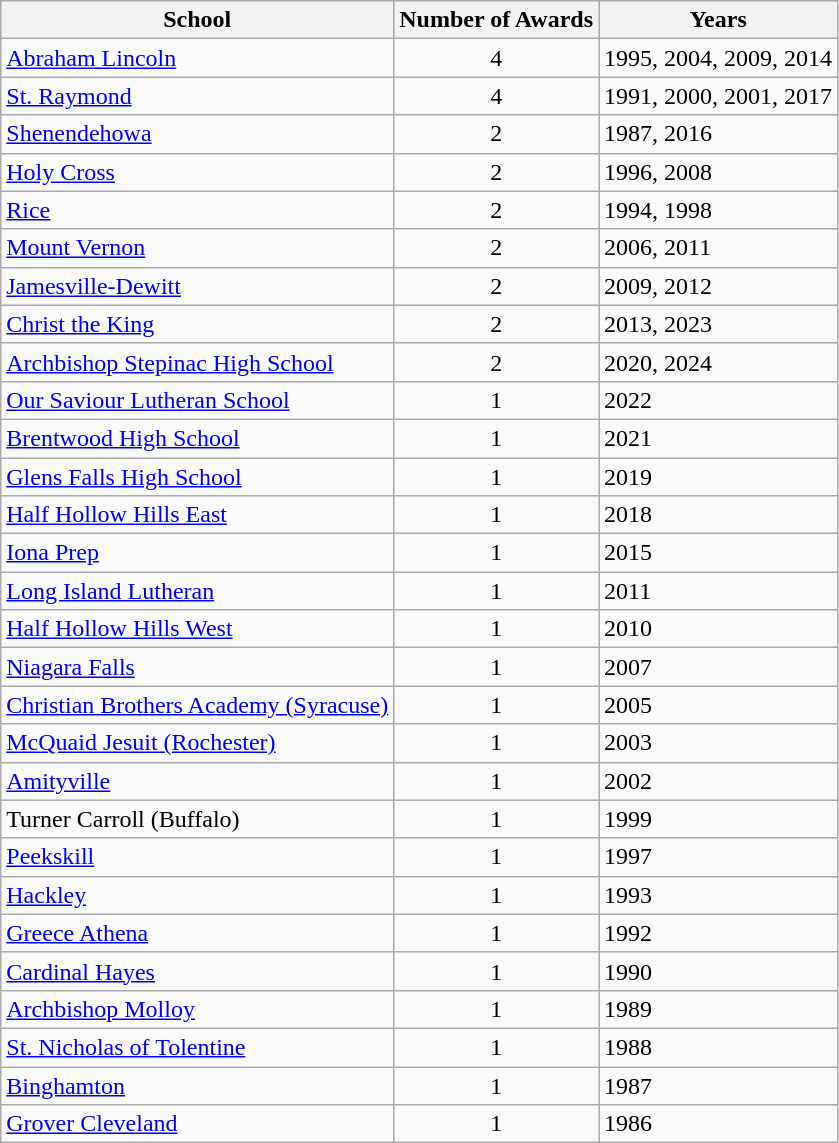<table class="wikitable sortable">
<tr>
<th>School</th>
<th>Number of Awards</th>
<th>Years</th>
</tr>
<tr>
<td><a href='#'>Abraham Lincoln</a></td>
<td align=center>4</td>
<td>1995, 2004, 2009, 2014</td>
</tr>
<tr>
<td><a href='#'>St. Raymond</a></td>
<td align=center>4</td>
<td>1991, 2000, 2001, 2017</td>
</tr>
<tr>
<td><a href='#'>Shenendehowa</a></td>
<td align=center>2</td>
<td>1987, 2016</td>
</tr>
<tr>
<td><a href='#'>Holy Cross</a></td>
<td align=center>2</td>
<td>1996, 2008</td>
</tr>
<tr>
<td><a href='#'>Rice</a></td>
<td align=center>2</td>
<td>1994, 1998</td>
</tr>
<tr>
<td><a href='#'>Mount Vernon</a></td>
<td align=center>2</td>
<td>2006, 2011</td>
</tr>
<tr>
<td><a href='#'>Jamesville-Dewitt</a></td>
<td align=center>2</td>
<td>2009, 2012</td>
</tr>
<tr>
<td><a href='#'>Christ the King</a></td>
<td align=center>2</td>
<td>2013, 2023</td>
</tr>
<tr>
<td><a href='#'>Archbishop Stepinac High School</a></td>
<td align=center>2</td>
<td>2020, 2024</td>
</tr>
<tr>
<td><a href='#'>Our Saviour Lutheran School</a></td>
<td align=center>1</td>
<td>2022</td>
</tr>
<tr>
<td><a href='#'>Brentwood High School</a></td>
<td align=center>1</td>
<td>2021</td>
</tr>
<tr>
<td><a href='#'>Glens Falls High School</a></td>
<td align=center>1</td>
<td>2019</td>
</tr>
<tr>
<td><a href='#'>Half Hollow Hills East</a></td>
<td align=center>1</td>
<td>2018</td>
</tr>
<tr>
<td><a href='#'>Iona Prep</a></td>
<td align=center>1</td>
<td>2015</td>
</tr>
<tr>
<td><a href='#'>Long Island Lutheran</a></td>
<td align=center>1</td>
<td>2011</td>
</tr>
<tr>
<td><a href='#'>Half Hollow Hills West</a></td>
<td align=center>1</td>
<td>2010</td>
</tr>
<tr>
<td><a href='#'>Niagara Falls</a></td>
<td align=center>1</td>
<td>2007</td>
</tr>
<tr>
<td><a href='#'>Christian Brothers Academy (Syracuse)</a></td>
<td align=center>1</td>
<td>2005</td>
</tr>
<tr>
<td><a href='#'>McQuaid Jesuit (Rochester)</a></td>
<td align=center>1</td>
<td>2003</td>
</tr>
<tr>
<td><a href='#'>Amityville</a></td>
<td align=center>1</td>
<td>2002</td>
</tr>
<tr>
<td>Turner Carroll (Buffalo)</td>
<td align=center>1</td>
<td>1999</td>
</tr>
<tr>
<td><a href='#'>Peekskill</a></td>
<td align=center>1</td>
<td>1997</td>
</tr>
<tr>
<td><a href='#'>Hackley</a></td>
<td align=center>1</td>
<td>1993</td>
</tr>
<tr>
<td><a href='#'>Greece Athena</a></td>
<td align=center>1</td>
<td>1992</td>
</tr>
<tr>
<td><a href='#'>Cardinal Hayes</a></td>
<td align=center>1</td>
<td>1990</td>
</tr>
<tr>
<td><a href='#'>Archbishop Molloy</a></td>
<td align=center>1</td>
<td>1989</td>
</tr>
<tr>
<td><a href='#'>St. Nicholas of Tolentine</a></td>
<td align=center>1</td>
<td>1988</td>
</tr>
<tr>
<td><a href='#'>Binghamton</a></td>
<td align=center>1</td>
<td>1987</td>
</tr>
<tr>
<td><a href='#'>Grover Cleveland</a></td>
<td align=center>1</td>
<td>1986</td>
</tr>
</table>
